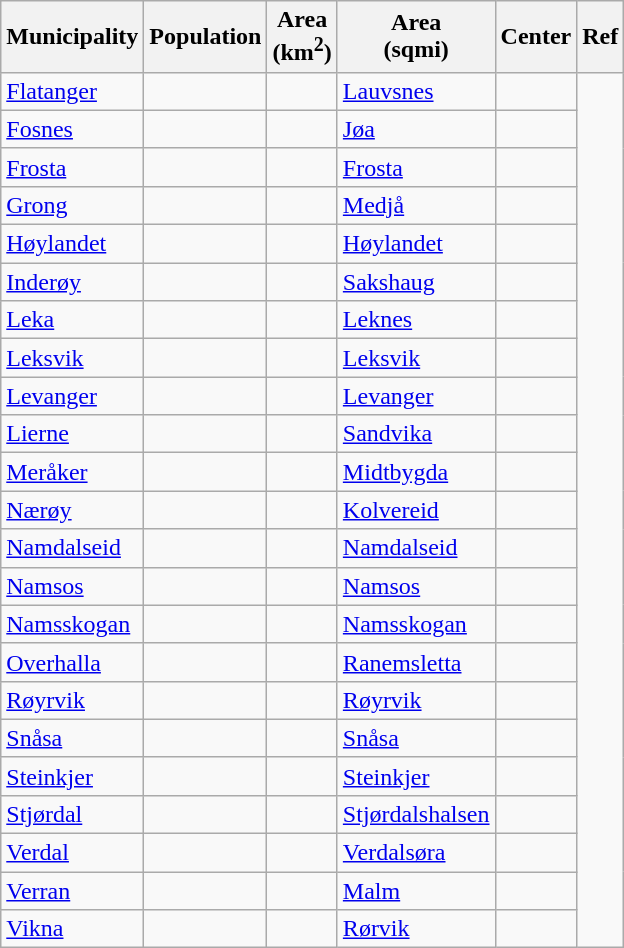<table class="wikitable sortable">
<tr>
<th>Municipality</th>
<th>Population</th>
<th>Area<br>(km<sup>2</sup>)</th>
<th>Area<br>(sqmi)</th>
<th>Center</th>
<th class=unsortable>Ref</th>
</tr>
<tr>
<td><a href='#'>Flatanger</a></td>
<td align=right></td>
<td></td>
<td><a href='#'>Lauvsnes</a></td>
<td align=center></td>
</tr>
<tr>
<td><a href='#'>Fosnes</a></td>
<td align=right></td>
<td></td>
<td><a href='#'>Jøa</a></td>
<td align=center></td>
</tr>
<tr>
<td><a href='#'>Frosta</a></td>
<td align=right></td>
<td></td>
<td><a href='#'>Frosta</a></td>
<td align=center></td>
</tr>
<tr>
<td><a href='#'>Grong</a></td>
<td align=right></td>
<td></td>
<td><a href='#'>Medjå</a></td>
<td align=center></td>
</tr>
<tr>
<td><a href='#'>Høylandet</a></td>
<td align=right></td>
<td></td>
<td><a href='#'>Høylandet</a></td>
<td align=center></td>
</tr>
<tr>
<td><a href='#'>Inderøy</a></td>
<td align=right></td>
<td></td>
<td><a href='#'>Sakshaug</a></td>
<td align=center></td>
</tr>
<tr>
<td><a href='#'>Leka</a></td>
<td align=right></td>
<td></td>
<td><a href='#'>Leknes</a></td>
<td align=center></td>
</tr>
<tr>
<td><a href='#'>Leksvik</a></td>
<td align=right></td>
<td></td>
<td><a href='#'>Leksvik</a></td>
<td align=center></td>
</tr>
<tr>
<td><a href='#'>Levanger</a></td>
<td align=right></td>
<td></td>
<td><a href='#'>Levanger</a></td>
<td align=center></td>
</tr>
<tr>
<td><a href='#'>Lierne</a></td>
<td align=right></td>
<td></td>
<td><a href='#'>Sandvika</a></td>
<td align=center></td>
</tr>
<tr>
<td><a href='#'>Meråker</a></td>
<td align=right></td>
<td></td>
<td><a href='#'>Midtbygda</a></td>
<td align=center></td>
</tr>
<tr>
<td><a href='#'>Nærøy</a></td>
<td align=right></td>
<td></td>
<td><a href='#'>Kolvereid</a></td>
<td align=center></td>
</tr>
<tr>
<td><a href='#'>Namdalseid</a></td>
<td align=right></td>
<td></td>
<td><a href='#'>Namdalseid</a></td>
<td align=center></td>
</tr>
<tr>
<td><a href='#'>Namsos</a></td>
<td align=right></td>
<td></td>
<td><a href='#'>Namsos</a></td>
<td align=center></td>
</tr>
<tr>
<td><a href='#'>Namsskogan</a></td>
<td align=right></td>
<td></td>
<td><a href='#'>Namsskogan</a></td>
<td align=center></td>
</tr>
<tr>
<td><a href='#'>Overhalla</a></td>
<td align=right></td>
<td></td>
<td><a href='#'>Ranemsletta</a></td>
<td align=center></td>
</tr>
<tr>
<td><a href='#'>Røyrvik</a></td>
<td align=right></td>
<td></td>
<td><a href='#'>Røyrvik</a></td>
<td align=center></td>
</tr>
<tr>
<td><a href='#'>Snåsa</a></td>
<td align=right></td>
<td></td>
<td><a href='#'>Snåsa</a></td>
<td align=center></td>
</tr>
<tr>
<td><a href='#'>Steinkjer</a></td>
<td align=right></td>
<td></td>
<td><a href='#'>Steinkjer</a></td>
<td align=center></td>
</tr>
<tr>
<td><a href='#'>Stjørdal</a></td>
<td align=right></td>
<td></td>
<td><a href='#'>Stjørdalshalsen</a></td>
<td align=center></td>
</tr>
<tr>
<td><a href='#'>Verdal</a></td>
<td align=right></td>
<td></td>
<td><a href='#'>Verdalsøra</a></td>
<td align=center></td>
</tr>
<tr>
<td><a href='#'>Verran</a></td>
<td align=right></td>
<td></td>
<td><a href='#'>Malm</a></td>
<td align=center></td>
</tr>
<tr>
<td><a href='#'>Vikna</a></td>
<td align=right></td>
<td></td>
<td><a href='#'>Rørvik</a></td>
<td align=center></td>
</tr>
</table>
